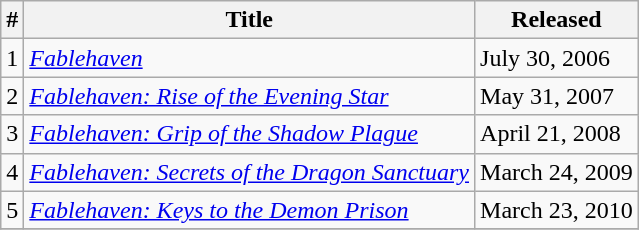<table class="wikitable sortable">
<tr>
<th>#</th>
<th>Title</th>
<th>Released</th>
</tr>
<tr>
<td>1</td>
<td><em><a href='#'>Fablehaven</a></em></td>
<td>July 30, 2006</td>
</tr>
<tr>
<td>2</td>
<td><em><a href='#'>Fablehaven: Rise of the Evening Star</a></em></td>
<td>May 31, 2007</td>
</tr>
<tr>
<td>3</td>
<td><em><a href='#'>Fablehaven: Grip of the Shadow Plague</a></em></td>
<td>April 21, 2008</td>
</tr>
<tr>
<td>4</td>
<td><em><a href='#'>Fablehaven: Secrets of the Dragon Sanctuary</a></em></td>
<td>March 24, 2009</td>
</tr>
<tr>
<td>5</td>
<td><em><a href='#'>Fablehaven: Keys to the Demon Prison</a></em></td>
<td>March 23, 2010</td>
</tr>
<tr>
</tr>
</table>
